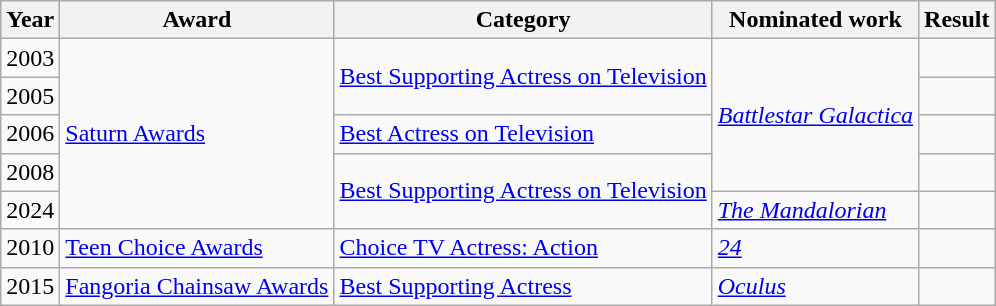<table class="wikitable sortable">
<tr>
<th>Year</th>
<th>Award</th>
<th>Category</th>
<th>Nominated work</th>
<th>Result</th>
</tr>
<tr>
<td>2003</td>
<td rowspan="5"><a href='#'>Saturn Awards</a></td>
<td rowspan="2"><a href='#'>Best Supporting Actress on Television</a></td>
<td rowspan="4"><em><a href='#'>Battlestar Galactica</a></em></td>
<td></td>
</tr>
<tr>
<td>2005</td>
<td></td>
</tr>
<tr>
<td>2006</td>
<td><a href='#'>Best Actress on Television</a></td>
<td></td>
</tr>
<tr>
<td>2008</td>
<td rowspan="2"><a href='#'>Best Supporting Actress on Television</a></td>
<td></td>
</tr>
<tr>
<td>2024</td>
<td><em><a href='#'>The Mandalorian</a></em></td>
<td></td>
</tr>
<tr>
<td>2010</td>
<td><a href='#'>Teen Choice Awards</a></td>
<td><a href='#'>Choice TV Actress: Action</a></td>
<td><em><a href='#'>24</a></em></td>
<td></td>
</tr>
<tr>
<td>2015</td>
<td><a href='#'>Fangoria Chainsaw Awards</a></td>
<td><a href='#'>Best Supporting Actress</a></td>
<td><em><a href='#'>Oculus</a></em></td>
<td></td>
</tr>
</table>
